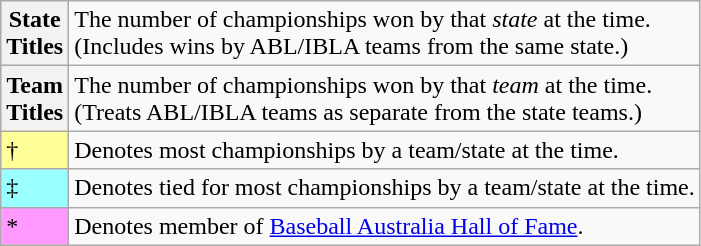<table class="wikitable">
<tr>
<th>State<br>Titles</th>
<td>The number of championships won by that <em>state</em> at the time.<br>(Includes wins by ABL/IBLA teams from the same state.)</td>
</tr>
<tr>
<th>Team<br>Titles</th>
<td>The number of championships won by that <em>team</em> at the time.<br>(Treats ABL/IBLA teams as separate from the state teams.)</td>
</tr>
<tr>
<td style="background-color:#FFFF99;">†</td>
<td>Denotes most championships by a team/state at the time.</td>
</tr>
<tr>
<td style="background-color:#99FFFF;">‡</td>
<td>Denotes tied for most championships by a team/state at the time.</td>
</tr>
<tr>
<td style="background-color:#FF99FF;">*</td>
<td>Denotes member of <a href='#'>Baseball Australia Hall of Fame</a>.</td>
</tr>
</table>
